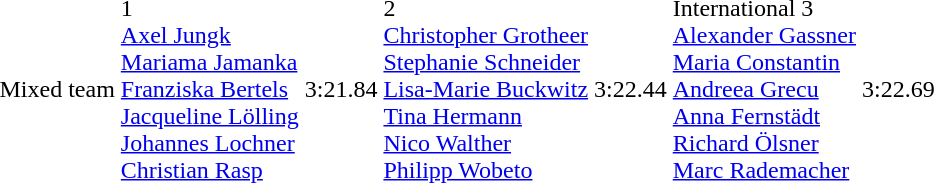<table>
<tr>
<td>Mixed team<br></td>
<td> 1<br><a href='#'>Axel Jungk</a><br><a href='#'>Mariama Jamanka</a><br><a href='#'>Franziska Bertels</a><br><a href='#'>Jacqueline Lölling</a><br><a href='#'>Johannes Lochner</a><br><a href='#'>Christian Rasp</a></td>
<td>3:21.84</td>
<td> 2<br><a href='#'>Christopher Grotheer</a><br><a href='#'>Stephanie Schneider</a><br><a href='#'>Lisa-Marie Buckwitz</a><br><a href='#'>Tina Hermann</a><br><a href='#'>Nico Walther</a><br><a href='#'>Philipp Wobeto</a></td>
<td>3:22.44</td>
<td>International 3<br> <a href='#'>Alexander Gassner</a><br> <a href='#'>Maria Constantin</a><br> <a href='#'>Andreea Grecu</a><br> <a href='#'>Anna Fernstädt</a><br> <a href='#'>Richard Ölsner</a><br> <a href='#'>Marc Rademacher</a></td>
<td>3:22.69</td>
</tr>
</table>
